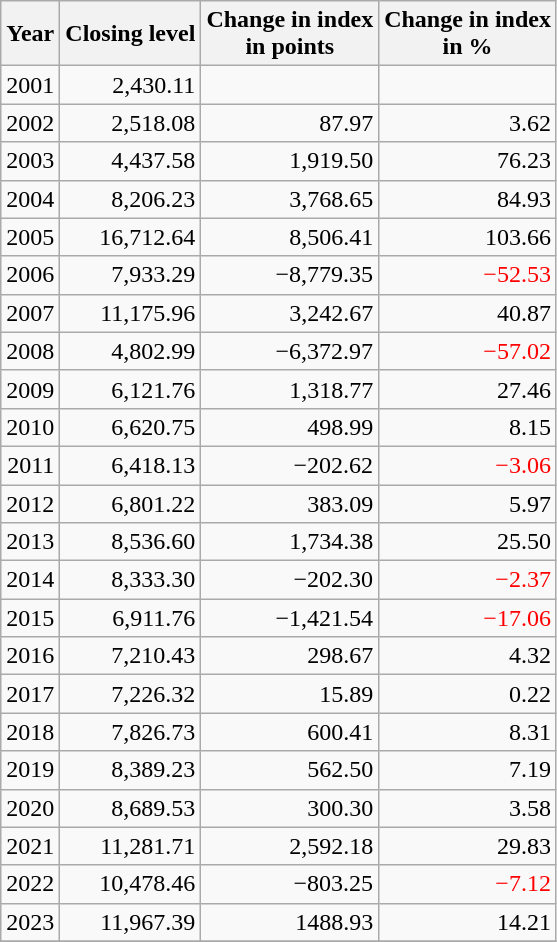<table class="wikitable sortable" style="text-align:right;">
<tr>
<th>Year</th>
<th>Closing level</th>
<th>Change in index<br>in points</th>
<th>Change in index<br>in %</th>
</tr>
<tr>
<td>2001</td>
<td>2,430.11</td>
<td></td>
<td></td>
</tr>
<tr>
<td>2002</td>
<td>2,518.08</td>
<td>87.97</td>
<td>3.62</td>
</tr>
<tr>
<td>2003</td>
<td>4,437.58</td>
<td>1,919.50</td>
<td>76.23</td>
</tr>
<tr>
<td>2004</td>
<td>8,206.23</td>
<td>3,768.65</td>
<td>84.93</td>
</tr>
<tr>
<td>2005</td>
<td>16,712.64</td>
<td>8,506.41</td>
<td>103.66</td>
</tr>
<tr>
<td>2006</td>
<td>7,933.29</td>
<td>−8,779.35</td>
<td style="color:red">−52.53</td>
</tr>
<tr>
<td>2007</td>
<td>11,175.96</td>
<td>3,242.67</td>
<td>40.87</td>
</tr>
<tr>
<td>2008</td>
<td>4,802.99</td>
<td>−6,372.97</td>
<td style="color:red">−57.02</td>
</tr>
<tr>
<td>2009</td>
<td>6,121.76</td>
<td>1,318.77</td>
<td>27.46</td>
</tr>
<tr>
<td>2010</td>
<td>6,620.75</td>
<td>498.99</td>
<td>8.15</td>
</tr>
<tr>
<td>2011</td>
<td>6,418.13</td>
<td>−202.62</td>
<td style="color:red">−3.06</td>
</tr>
<tr>
<td>2012</td>
<td>6,801.22</td>
<td>383.09</td>
<td>5.97</td>
</tr>
<tr>
<td>2013</td>
<td>8,536.60</td>
<td>1,734.38</td>
<td>25.50</td>
</tr>
<tr>
<td>2014</td>
<td>8,333.30</td>
<td>−202.30</td>
<td style="color:red">−2.37</td>
</tr>
<tr>
<td>2015</td>
<td>6,911.76</td>
<td>−1,421.54</td>
<td style="color:red">−17.06</td>
</tr>
<tr>
<td>2016</td>
<td>7,210.43</td>
<td>298.67</td>
<td>4.32</td>
</tr>
<tr>
<td>2017</td>
<td>7,226.32</td>
<td>15.89</td>
<td>0.22</td>
</tr>
<tr>
<td>2018</td>
<td>7,826.73</td>
<td>600.41</td>
<td>8.31</td>
</tr>
<tr>
<td>2019</td>
<td>8,389.23</td>
<td>562.50</td>
<td>7.19</td>
</tr>
<tr>
<td>2020</td>
<td>8,689.53</td>
<td>300.30</td>
<td>3.58</td>
</tr>
<tr>
<td>2021</td>
<td>11,281.71</td>
<td>2,592.18</td>
<td>29.83</td>
</tr>
<tr>
<td>2022</td>
<td>10,478.46</td>
<td>−803.25</td>
<td style="color:red">−7.12</td>
</tr>
<tr>
<td>2023</td>
<td>11,967.39</td>
<td>1488.93</td>
<td>14.21</td>
</tr>
<tr>
</tr>
</table>
